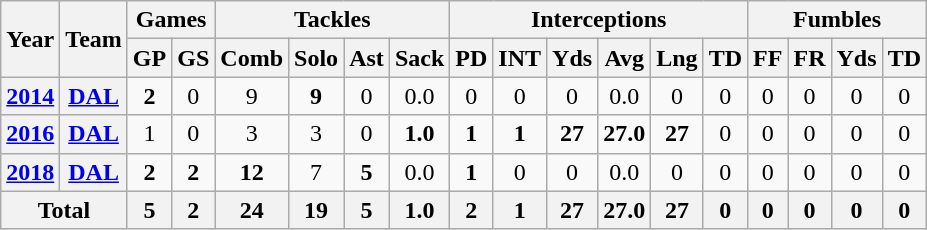<table class="wikitable" style="text-align:center">
<tr>
<th rowspan="2">Year</th>
<th rowspan="2">Team</th>
<th colspan="2">Games</th>
<th colspan="4">Tackles</th>
<th colspan="6">Interceptions</th>
<th colspan="4">Fumbles</th>
</tr>
<tr>
<th>GP</th>
<th>GS</th>
<th>Comb</th>
<th>Solo</th>
<th>Ast</th>
<th>Sack</th>
<th>PD</th>
<th>INT</th>
<th>Yds</th>
<th>Avg</th>
<th>Lng</th>
<th>TD</th>
<th>FF</th>
<th>FR</th>
<th>Yds</th>
<th>TD</th>
</tr>
<tr>
<th><a href='#'>2014</a></th>
<th><a href='#'>DAL</a></th>
<td><strong>2</strong></td>
<td>0</td>
<td>9</td>
<td><strong>9</strong></td>
<td>0</td>
<td>0.0</td>
<td>0</td>
<td>0</td>
<td>0</td>
<td>0.0</td>
<td>0</td>
<td>0</td>
<td>0</td>
<td>0</td>
<td>0</td>
<td>0</td>
</tr>
<tr>
<th><a href='#'>2016</a></th>
<th><a href='#'>DAL</a></th>
<td>1</td>
<td>0</td>
<td>3</td>
<td>3</td>
<td>0</td>
<td><strong>1.0</strong></td>
<td><strong>1</strong></td>
<td><strong>1</strong></td>
<td><strong>27</strong></td>
<td><strong>27.0</strong></td>
<td><strong>27</strong></td>
<td>0</td>
<td>0</td>
<td>0</td>
<td>0</td>
<td>0</td>
</tr>
<tr>
<th><a href='#'>2018</a></th>
<th><a href='#'>DAL</a></th>
<td><strong>2</strong></td>
<td><strong>2</strong></td>
<td><strong>12</strong></td>
<td>7</td>
<td><strong>5</strong></td>
<td>0.0</td>
<td><strong>1</strong></td>
<td>0</td>
<td>0</td>
<td>0.0</td>
<td>0</td>
<td>0</td>
<td>0</td>
<td>0</td>
<td>0</td>
<td>0</td>
</tr>
<tr>
<th colspan=2>Total</th>
<th>5</th>
<th>2</th>
<th>24</th>
<th>19</th>
<th>5</th>
<th>1.0</th>
<th>2</th>
<th>1</th>
<th>27</th>
<th>27.0</th>
<th>27</th>
<th>0</th>
<th>0</th>
<th>0</th>
<th>0</th>
<th>0</th>
</tr>
</table>
